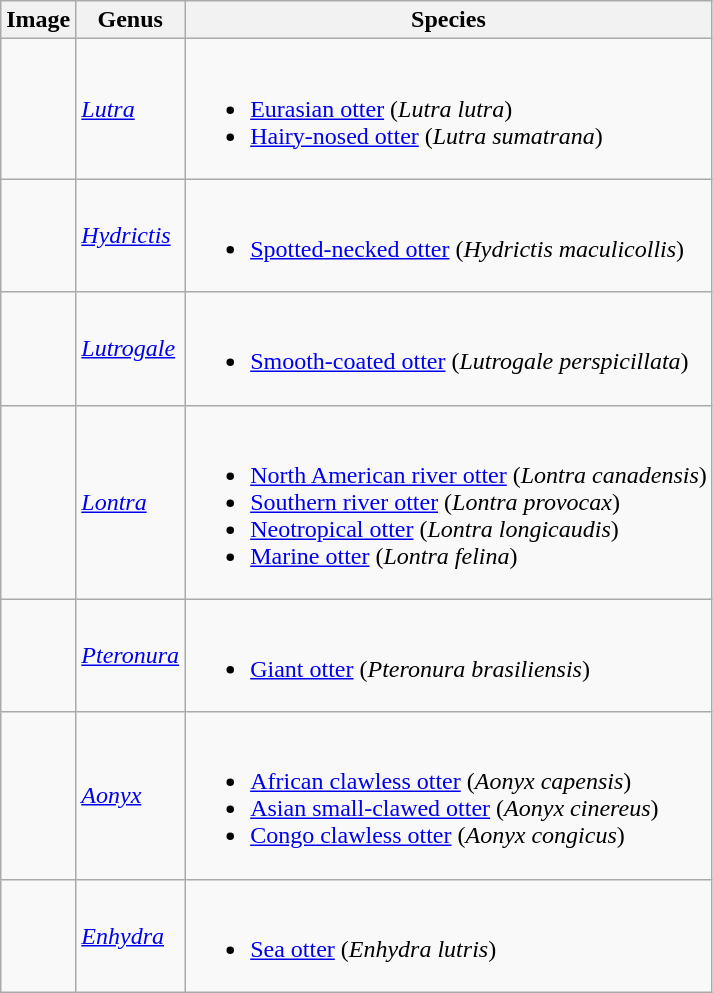<table class="wikitable collapsible">
<tr>
<th>Image</th>
<th>Genus</th>
<th>Species</th>
</tr>
<tr>
<td></td>
<td><em><a href='#'>Lutra</a> </em> </td>
<td><br><ul><li><a href='#'>Eurasian otter</a> (<em>Lutra lutra</em>)</li><li><a href='#'>Hairy-nosed otter</a> (<em>Lutra sumatrana</em>)</li></ul></td>
</tr>
<tr>
<td></td>
<td><em><a href='#'>Hydrictis</a></em> </td>
<td><br><ul><li><a href='#'>Spotted-necked otter</a> (<em>Hydrictis maculicollis</em>)</li></ul></td>
</tr>
<tr>
<td></td>
<td><em><a href='#'>Lutrogale</a></em> </td>
<td><br><ul><li><a href='#'>Smooth-coated otter</a> (<em>Lutrogale perspicillata</em>)</li></ul></td>
</tr>
<tr>
<td></td>
<td><em><a href='#'>Lontra</a></em> </td>
<td><br><ul><li><a href='#'>North American river otter</a> (<em>Lontra canadensis</em>)</li><li><a href='#'>Southern river otter</a> (<em>Lontra provocax</em>)</li><li><a href='#'>Neotropical otter</a> (<em>Lontra longicaudis</em>)</li><li><a href='#'>Marine otter</a> (<em>Lontra felina</em>)</li></ul></td>
</tr>
<tr>
<td></td>
<td><em><a href='#'>Pteronura</a></em> </td>
<td><br><ul><li><a href='#'>Giant otter</a> (<em>Pteronura brasiliensis</em>)</li></ul></td>
</tr>
<tr>
<td></td>
<td><em><a href='#'>Aonyx</a></em> </td>
<td><br><ul><li><a href='#'>African clawless otter</a> (<em>Aonyx capensis</em>)</li><li><a href='#'>Asian small-clawed otter</a> (<em>Aonyx cinereus</em>)</li><li><a href='#'>Congo clawless otter</a> (<em>Aonyx congicus</em>)</li></ul></td>
</tr>
<tr>
<td></td>
<td><em><a href='#'>Enhydra</a></em> </td>
<td><br><ul><li><a href='#'>Sea otter</a> (<em>Enhydra lutris</em>)</li></ul></td>
</tr>
</table>
